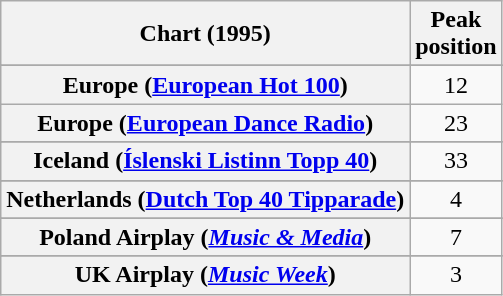<table class="wikitable sortable plainrowheaders">
<tr>
<th scope="col">Chart (1995)</th>
<th scope="col">Peak<br>position</th>
</tr>
<tr>
</tr>
<tr>
</tr>
<tr>
</tr>
<tr>
</tr>
<tr>
<th scope="row">Europe (<a href='#'>European Hot 100</a>)</th>
<td align="center">12</td>
</tr>
<tr>
<th scope="row">Europe (<a href='#'>European Dance Radio</a>)</th>
<td align="center">23</td>
</tr>
<tr>
</tr>
<tr>
</tr>
<tr>
<th scope="row">Iceland (<a href='#'>Íslenski Listinn Topp 40</a>)</th>
<td align="center">33</td>
</tr>
<tr>
</tr>
<tr>
<th scope="row">Netherlands (<a href='#'>Dutch Top 40 Tipparade</a>)</th>
<td align="center">4</td>
</tr>
<tr>
</tr>
<tr>
</tr>
<tr>
<th scope="row">Poland Airplay (<em><a href='#'>Music & Media</a></em>)</th>
<td align="center">7</td>
</tr>
<tr>
</tr>
<tr>
</tr>
<tr>
</tr>
<tr>
</tr>
<tr>
<th scope="row">UK Airplay (<em><a href='#'>Music Week</a></em>)</th>
<td align="center">3</td>
</tr>
</table>
